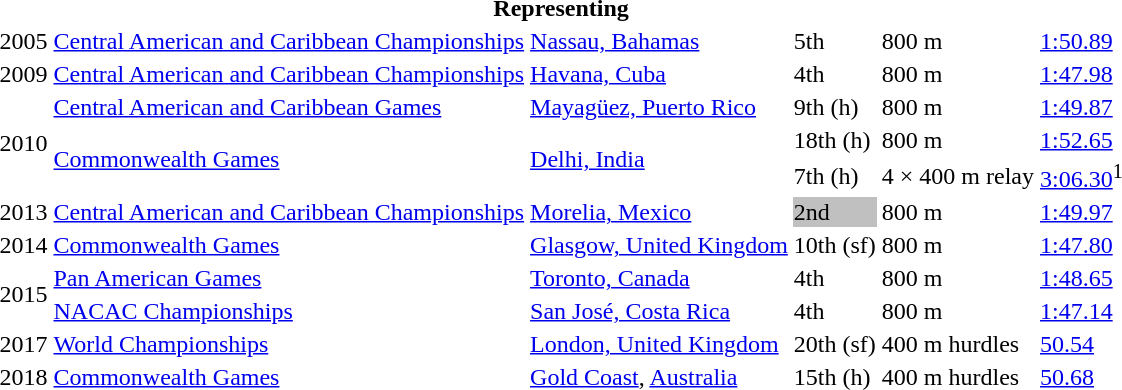<table>
<tr>
<th colspan="6">Representing </th>
</tr>
<tr>
<td>2005</td>
<td><a href='#'>Central American and Caribbean Championships</a></td>
<td><a href='#'>Nassau, Bahamas</a></td>
<td>5th</td>
<td>800 m</td>
<td><a href='#'>1:50.89</a></td>
</tr>
<tr>
<td>2009</td>
<td><a href='#'>Central American and Caribbean Championships</a></td>
<td><a href='#'>Havana, Cuba</a></td>
<td>4th</td>
<td>800 m</td>
<td><a href='#'>1:47.98</a></td>
</tr>
<tr>
<td rowspan=3>2010</td>
<td><a href='#'>Central American and Caribbean Games</a></td>
<td><a href='#'>Mayagüez, Puerto Rico</a></td>
<td>9th (h)</td>
<td>800 m</td>
<td><a href='#'>1:49.87</a></td>
</tr>
<tr>
<td rowspan=2><a href='#'>Commonwealth Games</a></td>
<td rowspan=2><a href='#'>Delhi, India</a></td>
<td>18th (h)</td>
<td>800 m</td>
<td><a href='#'>1:52.65</a></td>
</tr>
<tr>
<td>7th (h)</td>
<td>4 × 400 m relay</td>
<td><a href='#'>3:06.30</a><sup>1</sup></td>
</tr>
<tr>
<td>2013</td>
<td><a href='#'>Central American and Caribbean Championships</a></td>
<td><a href='#'>Morelia, Mexico</a></td>
<td bgcolor=silver>2nd</td>
<td>800 m</td>
<td><a href='#'>1:49.97</a></td>
</tr>
<tr>
<td>2014</td>
<td><a href='#'>Commonwealth Games</a></td>
<td><a href='#'>Glasgow, United Kingdom</a></td>
<td>10th (sf)</td>
<td>800 m</td>
<td><a href='#'>1:47.80</a></td>
</tr>
<tr>
<td rowspan=2>2015</td>
<td><a href='#'>Pan American Games</a></td>
<td><a href='#'>Toronto, Canada</a></td>
<td>4th</td>
<td>800 m</td>
<td><a href='#'>1:48.65</a></td>
</tr>
<tr>
<td><a href='#'>NACAC Championships</a></td>
<td><a href='#'>San José, Costa Rica</a></td>
<td>4th</td>
<td>800 m</td>
<td><a href='#'>1:47.14</a></td>
</tr>
<tr>
<td>2017</td>
<td><a href='#'>World Championships</a></td>
<td><a href='#'>London, United Kingdom</a></td>
<td>20th (sf)</td>
<td>400 m hurdles</td>
<td><a href='#'>50.54</a></td>
</tr>
<tr>
<td>2018</td>
<td><a href='#'>Commonwealth Games</a></td>
<td><a href='#'>Gold Coast</a>, <a href='#'>Australia</a></td>
<td>15th (h)</td>
<td>400 m hurdles</td>
<td><a href='#'>50.68</a></td>
</tr>
</table>
